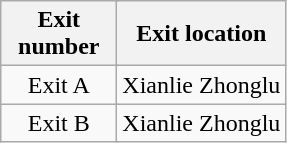<table class="wikitable">
<tr>
<th style="width:70px" colspan="2">Exit number</th>
<th>Exit location</th>
</tr>
<tr>
<td align="center" colspan="2">Exit A</td>
<td>Xianlie Zhonglu</td>
</tr>
<tr>
<td align="center" colspan="2">Exit B</td>
<td>Xianlie Zhonglu</td>
</tr>
</table>
